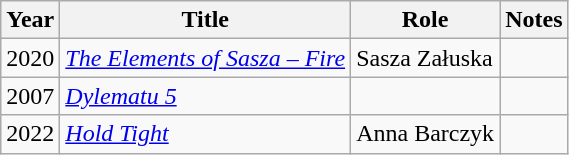<table class="wikitable sortable">
<tr>
<th>Year</th>
<th>Title</th>
<th>Role</th>
<th class="unsortable">Notes</th>
</tr>
<tr>
<td>2020</td>
<td><em><a href='#'>The Elements of Sasza – Fire</a></em></td>
<td>Sasza Załuska</td>
<td></td>
</tr>
<tr>
<td>2007</td>
<td><em><a href='#'>Dylematu 5</a></em></td>
<td></td>
<td></td>
</tr>
<tr>
<td>2022</td>
<td><em><a href='#'>Hold Tight</a></em></td>
<td>Anna Barczyk</td>
<td></td>
</tr>
</table>
